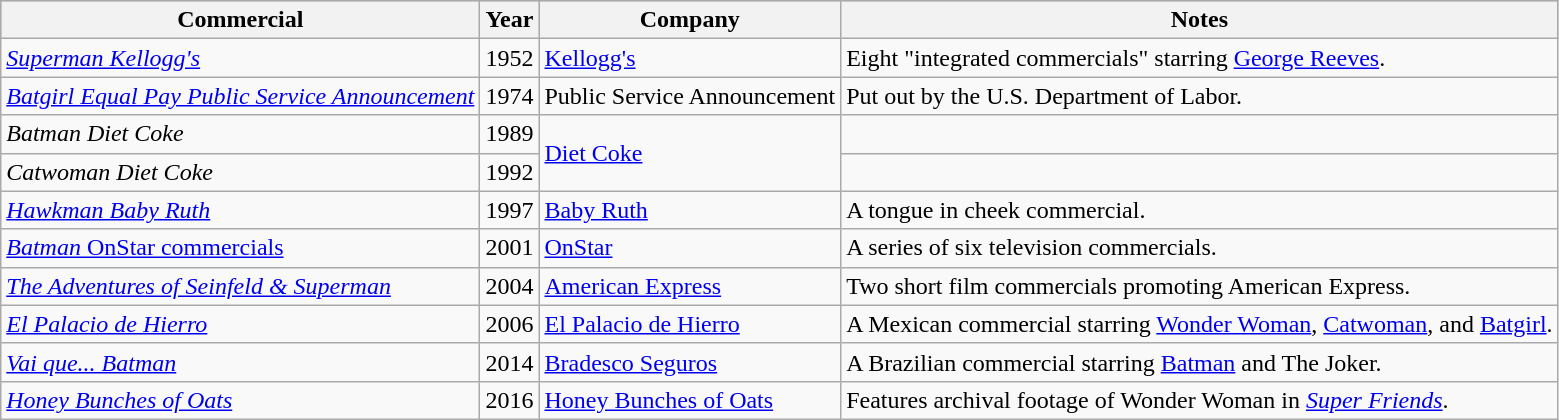<table class="wikitable plainrowheaders" style="text-align: left">
<tr bgcolor="#b0c4de">
<th>Commercial</th>
<th>Year</th>
<th>Company</th>
<th>Notes</th>
</tr>
<tr>
<td><em><a href='#'>Superman Kellogg's</a></em></td>
<td>1952</td>
<td><a href='#'>Kellogg's</a></td>
<td>Eight "integrated commercials" starring <a href='#'>George Reeves</a>.</td>
</tr>
<tr>
<td><em><a href='#'>Batgirl Equal Pay Public Service Announcement</a></em></td>
<td>1974</td>
<td>Public Service Announcement</td>
<td>Put out by the U.S. Department of Labor.</td>
</tr>
<tr>
<td><em>Batman Diet Coke</em></td>
<td>1989</td>
<td rowspan="2"><a href='#'>Diet Coke</a></td>
<td></td>
</tr>
<tr>
<td><em>Catwoman Diet Coke</em></td>
<td>1992</td>
<td></td>
</tr>
<tr>
<td><em><a href='#'>Hawkman Baby Ruth</a></em></td>
<td>1997</td>
<td><a href='#'>Baby Ruth</a></td>
<td>A tongue in cheek commercial.</td>
</tr>
<tr>
<td><a href='#'><em>Batman</em> OnStar commercials</a></td>
<td>2001</td>
<td><a href='#'>OnStar</a></td>
<td>A series of six television commercials.</td>
</tr>
<tr>
<td><em><a href='#'>The Adventures of Seinfeld & Superman</a></em></td>
<td>2004</td>
<td><a href='#'>American Express</a></td>
<td>Two short film commercials promoting American Express.</td>
</tr>
<tr>
<td><em><a href='#'>El Palacio de Hierro</a></em></td>
<td>2006</td>
<td><a href='#'>El Palacio de Hierro</a></td>
<td>A Mexican commercial starring <a href='#'>Wonder Woman</a>, <a href='#'>Catwoman</a>, and <a href='#'>Batgirl</a>.</td>
</tr>
<tr>
<td><em><a href='#'>Vai que... Batman</a></em></td>
<td>2014</td>
<td><a href='#'>Bradesco Seguros</a></td>
<td>A Brazilian commercial starring <a href='#'>Batman</a> and The Joker.</td>
</tr>
<tr>
<td><em><a href='#'>Honey Bunches of Oats</a></em></td>
<td>2016</td>
<td><a href='#'>Honey Bunches of Oats</a></td>
<td>Features archival footage of Wonder Woman in <em><a href='#'>Super Friends</a></em>.</td>
</tr>
</table>
